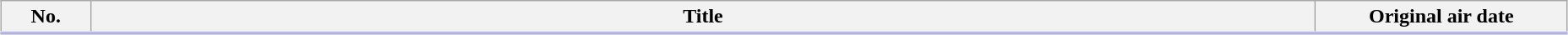<table class="plainrowheaders wikitable" style="width:98%; background:#FFF; margin:auto;">
<tr style="border-bottom: 3px solid #CCF;">
<th style="width:4em;">No.</th>
<th>Title</th>
<th style="width:12em;">Original air date</th>
</tr>
<tr>
</tr>
</table>
